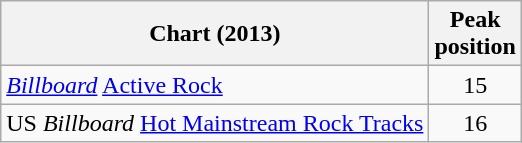<table class="wikitable sortable">
<tr>
<th>Chart (2013)</th>
<th>Peak<br>position</th>
</tr>
<tr>
<td><em><a href='#'>Billboard</a></em> <a href='#'>Active Rock</a></td>
<td style="text-align:center;">15</td>
</tr>
<tr>
<td>US <em>Billboard</em> <a href='#'>Hot Mainstream Rock Tracks</a></td>
<td style="text-align:center;">16</td>
</tr>
</table>
